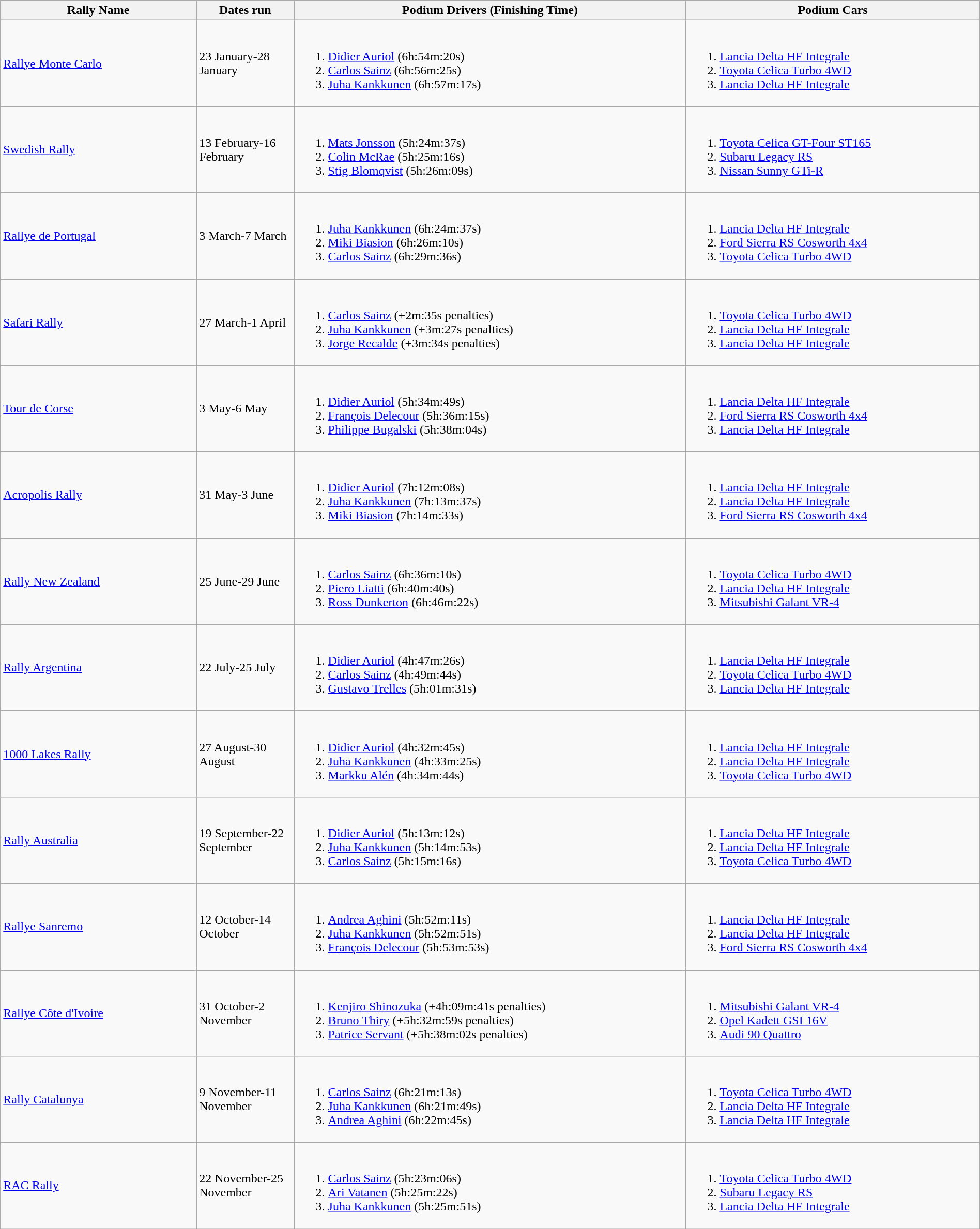<table class="wikitable" width="100%" align=center>
<tr>
</tr>
<tr style="background:#efefef;">
<th colspan=1 width=20%>Rally Name</th>
<th colspan=1 width=10%>Dates run</th>
<th colspan=1 width=40%>Podium Drivers (Finishing Time)</th>
<th colspan=1 width=30%>Podium Cars</th>
</tr>
<tr>
<td> <a href='#'>Rallye Monte Carlo</a></td>
<td>23 January-28 January</td>
<td><br><ol><li> <a href='#'>Didier Auriol</a> (6h:54m:20s)</li><li> <a href='#'>Carlos Sainz</a> (6h:56m:25s)</li><li> <a href='#'>Juha Kankkunen</a> (6h:57m:17s)</li></ol></td>
<td><br><ol><li><a href='#'>Lancia Delta HF Integrale</a></li><li><a href='#'>Toyota Celica Turbo 4WD</a></li><li><a href='#'>Lancia Delta HF Integrale</a></li></ol></td>
</tr>
<tr>
<td> <a href='#'>Swedish Rally</a></td>
<td>13 February-16 February</td>
<td><br><ol><li> <a href='#'>Mats Jonsson</a> (5h:24m:37s)</li><li> <a href='#'>Colin McRae</a> (5h:25m:16s)</li><li> <a href='#'>Stig Blomqvist</a> (5h:26m:09s)</li></ol></td>
<td><br><ol><li><a href='#'>Toyota Celica GT-Four ST165</a></li><li><a href='#'>Subaru Legacy RS</a></li><li><a href='#'>Nissan Sunny GTi-R</a></li></ol></td>
</tr>
<tr>
<td> <a href='#'>Rallye de Portugal</a></td>
<td>3 March-7 March</td>
<td><br><ol><li> <a href='#'>Juha Kankkunen</a> (6h:24m:37s)</li><li> <a href='#'>Miki Biasion</a> (6h:26m:10s)</li><li> <a href='#'>Carlos Sainz</a> (6h:29m:36s)</li></ol></td>
<td><br><ol><li><a href='#'>Lancia Delta HF Integrale</a></li><li><a href='#'>Ford Sierra RS Cosworth 4x4</a></li><li><a href='#'>Toyota Celica Turbo 4WD</a></li></ol></td>
</tr>
<tr>
<td> <a href='#'>Safari Rally</a></td>
<td>27 March-1 April</td>
<td><br><ol><li> <a href='#'>Carlos Sainz</a> (+2m:35s penalties)</li><li> <a href='#'>Juha Kankkunen</a> (+3m:27s penalties)</li><li> <a href='#'>Jorge Recalde</a> (+3m:34s penalties)</li></ol></td>
<td><br><ol><li><a href='#'>Toyota Celica Turbo 4WD</a></li><li><a href='#'>Lancia Delta HF Integrale</a></li><li><a href='#'>Lancia Delta HF Integrale</a></li></ol></td>
</tr>
<tr>
<td> <a href='#'>Tour de Corse</a></td>
<td>3 May-6 May</td>
<td><br><ol><li> <a href='#'>Didier Auriol</a> (5h:34m:49s)</li><li> <a href='#'>François Delecour</a> (5h:36m:15s)</li><li> <a href='#'>Philippe Bugalski</a> (5h:38m:04s)</li></ol></td>
<td><br><ol><li><a href='#'>Lancia Delta HF Integrale</a></li><li><a href='#'>Ford Sierra RS Cosworth 4x4</a></li><li><a href='#'>Lancia Delta HF Integrale</a></li></ol></td>
</tr>
<tr>
<td> <a href='#'>Acropolis Rally</a></td>
<td>31 May-3 June</td>
<td><br><ol><li> <a href='#'>Didier Auriol</a> (7h:12m:08s)</li><li> <a href='#'>Juha Kankkunen</a> (7h:13m:37s)</li><li> <a href='#'>Miki Biasion</a> (7h:14m:33s)</li></ol></td>
<td><br><ol><li><a href='#'>Lancia Delta HF Integrale</a></li><li><a href='#'>Lancia Delta HF Integrale</a></li><li><a href='#'>Ford Sierra RS Cosworth 4x4</a></li></ol></td>
</tr>
<tr>
<td> <a href='#'>Rally New Zealand</a></td>
<td>25 June-29 June</td>
<td><br><ol><li> <a href='#'>Carlos Sainz</a> (6h:36m:10s)</li><li> <a href='#'>Piero Liatti</a> (6h:40m:40s)</li><li> <a href='#'>Ross Dunkerton</a> (6h:46m:22s)</li></ol></td>
<td><br><ol><li><a href='#'>Toyota Celica Turbo 4WD</a></li><li><a href='#'>Lancia Delta HF Integrale</a></li><li><a href='#'>Mitsubishi Galant VR-4</a></li></ol></td>
</tr>
<tr>
<td> <a href='#'>Rally Argentina</a></td>
<td>22 July-25 July</td>
<td><br><ol><li> <a href='#'>Didier Auriol</a> (4h:47m:26s)</li><li> <a href='#'>Carlos Sainz</a> (4h:49m:44s)</li><li> <a href='#'>Gustavo Trelles</a> (5h:01m:31s)</li></ol></td>
<td><br><ol><li><a href='#'>Lancia Delta HF Integrale</a></li><li><a href='#'>Toyota Celica Turbo 4WD</a></li><li><a href='#'>Lancia Delta HF Integrale</a></li></ol></td>
</tr>
<tr>
<td> <a href='#'>1000 Lakes Rally</a></td>
<td>27 August-30 August</td>
<td><br><ol><li> <a href='#'>Didier Auriol</a> (4h:32m:45s)</li><li> <a href='#'>Juha Kankkunen</a> (4h:33m:25s)</li><li> <a href='#'>Markku Alén</a> (4h:34m:44s)</li></ol></td>
<td><br><ol><li><a href='#'>Lancia Delta HF Integrale</a></li><li><a href='#'>Lancia Delta HF Integrale</a></li><li><a href='#'>Toyota Celica Turbo 4WD</a></li></ol></td>
</tr>
<tr>
<td> <a href='#'>Rally Australia</a></td>
<td>19 September-22 September</td>
<td><br><ol><li> <a href='#'>Didier Auriol</a> (5h:13m:12s)</li><li> <a href='#'>Juha Kankkunen</a> (5h:14m:53s)</li><li> <a href='#'>Carlos Sainz</a> (5h:15m:16s)</li></ol></td>
<td><br><ol><li><a href='#'>Lancia Delta HF Integrale</a></li><li><a href='#'>Lancia Delta HF Integrale</a></li><li><a href='#'>Toyota Celica Turbo 4WD</a></li></ol></td>
</tr>
<tr>
<td> <a href='#'>Rallye Sanremo</a></td>
<td>12 October-14 October</td>
<td><br><ol><li> <a href='#'>Andrea Aghini</a> (5h:52m:11s)</li><li> <a href='#'>Juha Kankkunen</a> (5h:52m:51s)</li><li> <a href='#'>François Delecour</a> (5h:53m:53s)</li></ol></td>
<td><br><ol><li><a href='#'>Lancia Delta HF Integrale</a></li><li><a href='#'>Lancia Delta HF Integrale</a></li><li><a href='#'>Ford Sierra RS Cosworth 4x4</a></li></ol></td>
</tr>
<tr>
<td> <a href='#'>Rallye Côte d'Ivoire</a></td>
<td>31 October-2 November</td>
<td><br><ol><li> <a href='#'>Kenjiro Shinozuka</a> (+4h:09m:41s penalties)</li><li> <a href='#'>Bruno Thiry</a> (+5h:32m:59s penalties)</li><li> <a href='#'>Patrice Servant</a> (+5h:38m:02s penalties)</li></ol></td>
<td><br><ol><li><a href='#'>Mitsubishi Galant VR-4</a></li><li><a href='#'>Opel Kadett GSI 16V</a></li><li><a href='#'>Audi 90 Quattro</a></li></ol></td>
</tr>
<tr>
<td> <a href='#'>Rally Catalunya</a></td>
<td>9 November-11 November</td>
<td><br><ol><li> <a href='#'>Carlos Sainz</a> (6h:21m:13s)</li><li> <a href='#'>Juha Kankkunen</a> (6h:21m:49s)</li><li> <a href='#'>Andrea Aghini</a> (6h:22m:45s)</li></ol></td>
<td><br><ol><li><a href='#'>Toyota Celica Turbo 4WD</a></li><li><a href='#'>Lancia Delta HF Integrale</a></li><li><a href='#'>Lancia Delta HF Integrale</a></li></ol></td>
</tr>
<tr>
<td> <a href='#'>RAC Rally</a></td>
<td>22 November-25 November</td>
<td><br><ol><li> <a href='#'>Carlos Sainz</a> (5h:23m:06s)</li><li> <a href='#'>Ari Vatanen</a> (5h:25m:22s)</li><li> <a href='#'>Juha Kankkunen</a> (5h:25m:51s)</li></ol></td>
<td><br><ol><li><a href='#'>Toyota Celica Turbo 4WD</a></li><li><a href='#'>Subaru Legacy RS</a></li><li><a href='#'>Lancia Delta HF Integrale</a></li></ol></td>
</tr>
</table>
